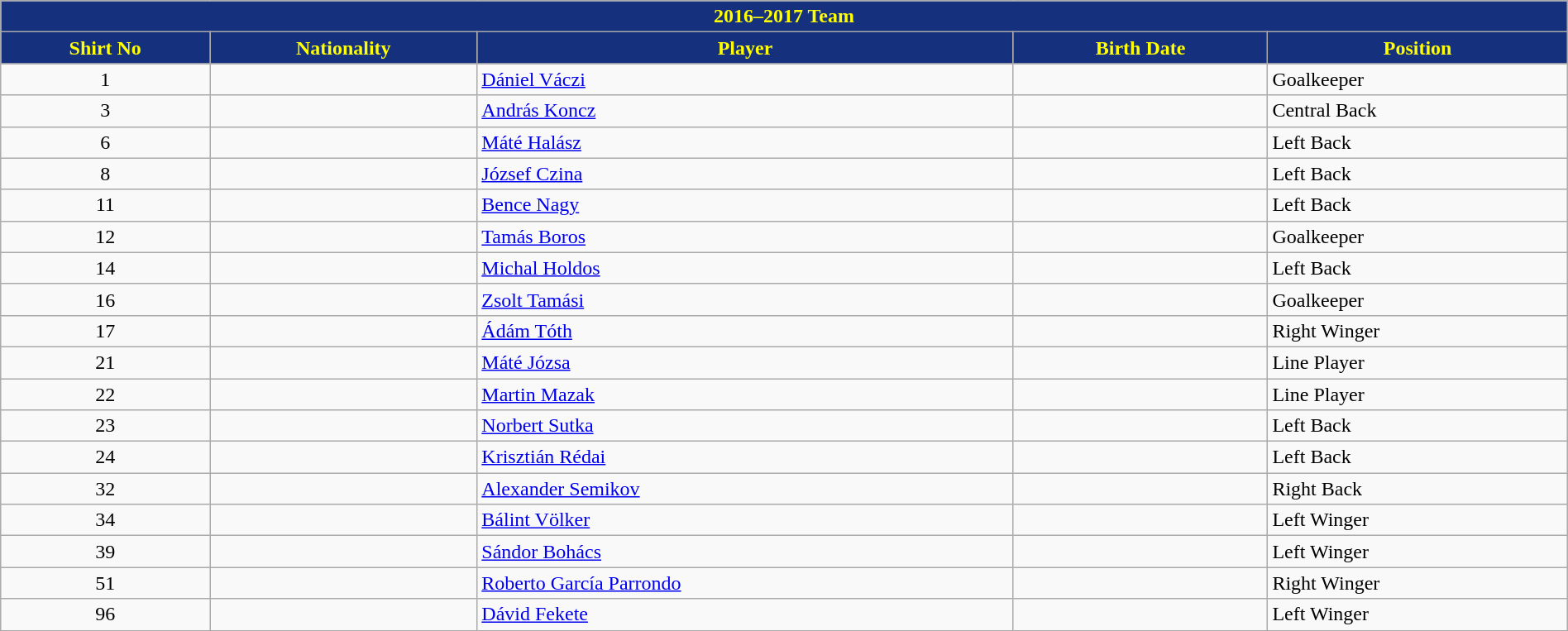<table class="wikitable collapsible collapsed" style="width:100%">
<tr>
<th colspan=5 style="background-color:#15317E;color:yellow;text-align:center;"> <strong>2016–2017 Team</strong></th>
</tr>
<tr>
<th style="color:yellow; background:#15317E">Shirt No</th>
<th style="color:yellow; background:#15317E">Nationality</th>
<th style="color:yellow; background:#15317E">Player</th>
<th style="color:yellow; background:#15317E">Birth Date</th>
<th style="color:yellow; background:#15317E">Position</th>
</tr>
<tr>
<td align=center>1</td>
<td></td>
<td><a href='#'>Dániel Váczi</a></td>
<td></td>
<td>Goalkeeper</td>
</tr>
<tr>
<td align=center>3</td>
<td></td>
<td><a href='#'>András Koncz</a></td>
<td></td>
<td>Central Back</td>
</tr>
<tr>
<td align=center>6</td>
<td></td>
<td><a href='#'>Máté Halász</a></td>
<td></td>
<td>Left Back</td>
</tr>
<tr>
<td align=center>8</td>
<td></td>
<td><a href='#'>József Czina</a></td>
<td></td>
<td>Left Back</td>
</tr>
<tr>
<td align=center>11</td>
<td></td>
<td><a href='#'>Bence Nagy</a></td>
<td></td>
<td>Left Back</td>
</tr>
<tr>
<td align=center>12</td>
<td></td>
<td><a href='#'>Tamás Boros</a></td>
<td></td>
<td>Goalkeeper</td>
</tr>
<tr>
<td align=center>14</td>
<td></td>
<td><a href='#'>Michal Holdos</a></td>
<td></td>
<td>Left Back</td>
</tr>
<tr>
<td align=center>16</td>
<td></td>
<td><a href='#'>Zsolt Tamási</a></td>
<td></td>
<td>Goalkeeper</td>
</tr>
<tr>
<td align=center>17</td>
<td></td>
<td><a href='#'>Ádám Tóth</a></td>
<td></td>
<td>Right Winger</td>
</tr>
<tr>
<td align=center>21</td>
<td></td>
<td><a href='#'>Máté Józsa</a></td>
<td></td>
<td>Line Player</td>
</tr>
<tr>
<td align=center>22</td>
<td></td>
<td><a href='#'>Martin Mazak</a></td>
<td></td>
<td>Line Player</td>
</tr>
<tr>
<td align=center>23</td>
<td></td>
<td><a href='#'>Norbert Sutka</a></td>
<td></td>
<td>Left Back</td>
</tr>
<tr>
<td align=center>24</td>
<td></td>
<td><a href='#'>Krisztián Rédai</a></td>
<td></td>
<td>Left Back</td>
</tr>
<tr>
<td align=center>32</td>
<td></td>
<td><a href='#'>Alexander Semikov</a></td>
<td></td>
<td>Right Back</td>
</tr>
<tr>
<td align=center>34</td>
<td></td>
<td><a href='#'>Bálint Völker</a></td>
<td></td>
<td>Left Winger</td>
</tr>
<tr>
<td align=center>39</td>
<td></td>
<td><a href='#'>Sándor Bohács</a></td>
<td></td>
<td>Left Winger</td>
</tr>
<tr>
<td align=center>51</td>
<td></td>
<td><a href='#'>Roberto García Parrondo</a></td>
<td></td>
<td>Right Winger</td>
</tr>
<tr>
<td align=center>96</td>
<td></td>
<td><a href='#'>Dávid Fekete</a></td>
<td></td>
<td>Left Winger</td>
</tr>
</table>
